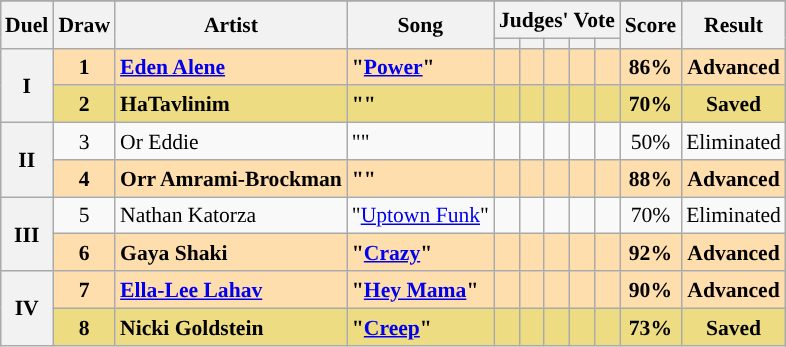<table class="sortable wikitable" style="margin: 1em auto 1em auto; text-align:center; font-size:90%; line-height:18px;">
<tr>
</tr>
<tr>
<th rowspan="2" class="unsortable">Duel</th>
<th rowspan="2">Draw</th>
<th rowspan="2">Artist</th>
<th rowspan="2">Song</th>
<th colspan="5" class="unsortable">Judges' Vote</th>
<th rowspan="2">Score</th>
<th rowspan="2">Result</th>
</tr>
<tr>
<th class="unsortable"></th>
<th class="unsortable"></th>
<th class="unsortable"></th>
<th class="unsortable"></th>
<th class="unsortable"></th>
</tr>
<tr style="font-weight:bold; background:navajowhite;">
<th rowspan="2">I</th>
<td>1</td>
<td align="left"><a href='#'>Eden Alene</a></td>
<td align="left">"<a href='#'>Power</a>"</td>
<td></td>
<td></td>
<td></td>
<td></td>
<td></td>
<td>86%</td>
<td>Advanced</td>
</tr>
<tr style="font-weight:bold; background:#eedc82;">
<td>2</td>
<td align="left">HaTavlinim</td>
<td align="left">""</td>
<td></td>
<td></td>
<td></td>
<td></td>
<td></td>
<td>70%</td>
<td>Saved</td>
</tr>
<tr>
<th rowspan="2">II</th>
<td>3</td>
<td align="left">Or Eddie</td>
<td align="left">""</td>
<td></td>
<td></td>
<td></td>
<td></td>
<td></td>
<td>50%</td>
<td>Eliminated</td>
</tr>
<tr style="font-weight:bold; background:navajowhite;">
<td>4</td>
<td align="left">Orr Amrami-Brockman</td>
<td align="left">""</td>
<td></td>
<td></td>
<td></td>
<td></td>
<td></td>
<td>88%</td>
<td>Advanced</td>
</tr>
<tr>
<th rowspan="2">III</th>
<td>5</td>
<td align="left">Nathan Katorza</td>
<td align="left">"<a href='#'>Uptown Funk</a>"</td>
<td></td>
<td></td>
<td></td>
<td></td>
<td></td>
<td>70%</td>
<td>Eliminated</td>
</tr>
<tr style="font-weight:bold; background:navajowhite;">
<td>6</td>
<td align="left">Gaya Shaki</td>
<td align="left">"<a href='#'>Crazy</a>"</td>
<td></td>
<td></td>
<td></td>
<td></td>
<td></td>
<td>92%</td>
<td>Advanced</td>
</tr>
<tr style="font-weight:bold; background:navajowhite;">
<th rowspan="2">IV</th>
<td>7</td>
<td align="left"><a href='#'>Ella-Lee Lahav</a></td>
<td align="left">"<a href='#'>Hey Mama</a>"</td>
<td></td>
<td></td>
<td></td>
<td></td>
<td></td>
<td>90%</td>
<td>Advanced</td>
</tr>
<tr style="font-weight:bold; background:#eedc82;">
<td>8</td>
<td align="left">Nicki Goldstein</td>
<td align="left">"<a href='#'>Creep</a>"</td>
<td></td>
<td></td>
<td></td>
<td></td>
<td></td>
<td>73%</td>
<td>Saved</td>
</tr>
</table>
